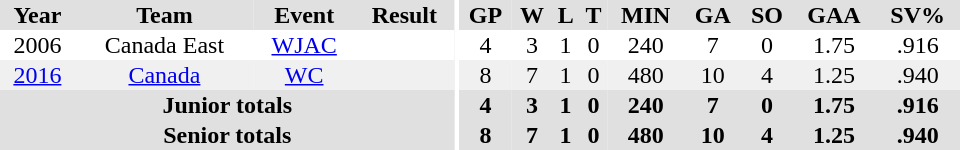<table border="0" cellpadding="1" cellspacing="0" ID="Table3" style="text-align:center; width:40em">
<tr ALIGN="centre" bgcolor="#e0e0e0">
<th>Year</th>
<th>Team</th>
<th>Event</th>
<th>Result</th>
<th rowspan="99" bgcolor="#ffffff"></th>
<th>GP</th>
<th>W</th>
<th>L</th>
<th>T</th>
<th>MIN</th>
<th>GA</th>
<th>SO</th>
<th>GAA</th>
<th>SV%</th>
</tr>
<tr style="text-align:center;">
<td>2006</td>
<td>Canada East</td>
<td><a href='#'>WJAC</a></td>
<td></td>
<td>4</td>
<td>3</td>
<td>1</td>
<td>0</td>
<td>240</td>
<td>7</td>
<td>0</td>
<td>1.75</td>
<td>.916</td>
</tr>
<tr style="background:#f0f0f0;">
<td><a href='#'>2016</a></td>
<td><a href='#'>Canada</a></td>
<td><a href='#'>WC</a></td>
<td></td>
<td>8</td>
<td>7</td>
<td>1</td>
<td>0</td>
<td>480</td>
<td>10</td>
<td>4</td>
<td>1.25</td>
<td>.940</td>
</tr>
<tr bgcolor="#e0e0e0">
<th colspan="4">Junior totals</th>
<th>4</th>
<th>3</th>
<th>1</th>
<th>0</th>
<th>240</th>
<th>7</th>
<th>0</th>
<th>1.75</th>
<th>.916</th>
</tr>
<tr bgcolor="#e0e0e0">
<th colspan="4">Senior totals</th>
<th>8</th>
<th>7</th>
<th>1</th>
<th>0</th>
<th>480</th>
<th>10</th>
<th>4</th>
<th>1.25</th>
<th>.940</th>
</tr>
</table>
